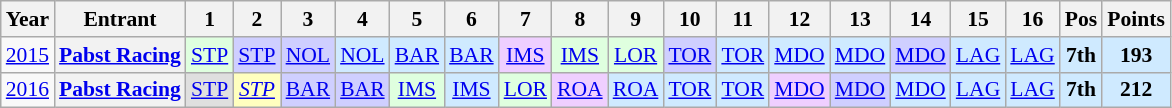<table class="wikitable" style="text-align:center; font-size:90%">
<tr>
<th>Year</th>
<th>Entrant</th>
<th>1</th>
<th>2</th>
<th>3</th>
<th>4</th>
<th>5</th>
<th>6</th>
<th>7</th>
<th>8</th>
<th>9</th>
<th>10</th>
<th>11</th>
<th>12</th>
<th>13</th>
<th>14</th>
<th>15</th>
<th>16</th>
<th>Pos</th>
<th>Points</th>
</tr>
<tr>
<td><a href='#'>2015</a></td>
<th><a href='#'>Pabst Racing</a></th>
<td style="background:#DFFFDF;"><a href='#'>STP</a><br></td>
<td style="background:#CFCFFF;"><a href='#'>STP</a><br></td>
<td style="background:#CFCFFF;"><a href='#'>NOL</a><br></td>
<td style="background:#CFEAFF;"><a href='#'>NOL</a><br></td>
<td style="background:#CFEAFF;"><a href='#'>BAR</a><br></td>
<td style="background:#CFEAFF;"><a href='#'>BAR</a><br></td>
<td style="background:#EFCFFF;"><a href='#'>IMS</a><br></td>
<td style="background:#DFFFDF;"><a href='#'>IMS</a><br></td>
<td style="background:#DFFFDF;"><a href='#'>LOR</a><br></td>
<td style="background:#CFCFFF;"><a href='#'>TOR</a><br></td>
<td style="background:#CFEAFF;"><a href='#'>TOR</a><br></td>
<td style="background:#CFEAFF;"><a href='#'>MDO</a><br></td>
<td style="background:#CFEAFF;"><a href='#'>MDO</a><br></td>
<td style="background:#CFCFFF;"><a href='#'>MDO</a><br></td>
<td style="background:#CFEAFF;"><a href='#'>LAG</a><br></td>
<td style="background:#CFEAFF;"><a href='#'>LAG</a><br></td>
<th style="background:#CFEAFF;">7th</th>
<th style="background:#CFEAFF;">193</th>
</tr>
<tr>
<td><a href='#'>2016</a></td>
<th><a href='#'>Pabst Racing</a></th>
<td style="background:#DFDFDF;"><a href='#'>STP</a><br></td>
<td style="background:#FFFFBF;"><em><a href='#'>STP</a></em><br></td>
<td style="background:#CFCFFF;"><a href='#'>BAR</a><br></td>
<td style="background:#CFCFFF;"><a href='#'>BAR</a><br></td>
<td style="background:#DFFFDF;"><a href='#'>IMS</a><br></td>
<td style="background:#CFEAFF;"><a href='#'>IMS</a><br></td>
<td style="background:#DFFFDF;"><a href='#'>LOR</a><br></td>
<td style="background:#EFCFFF;"><a href='#'>ROA</a><br></td>
<td style="background:#CFEAFF;"><a href='#'>ROA</a><br></td>
<td style="background:#CFEAFF;"><a href='#'>TOR</a><br></td>
<td style="background:#CFEAFF;"><a href='#'>TOR</a><br></td>
<td style="background:#EFCFFF;"><a href='#'>MDO</a><br></td>
<td style="background:#CFCFFF;"><a href='#'>MDO</a><br></td>
<td style="background:#CFEAFF;"><a href='#'>MDO</a><br></td>
<td style="background:#CFEAFF;"><a href='#'>LAG</a><br></td>
<td style="background:#CFEAFF;"><a href='#'>LAG</a><br></td>
<th style="background:#CFEAFF;">7th</th>
<th style="background:#CFEAFF;">212</th>
</tr>
</table>
